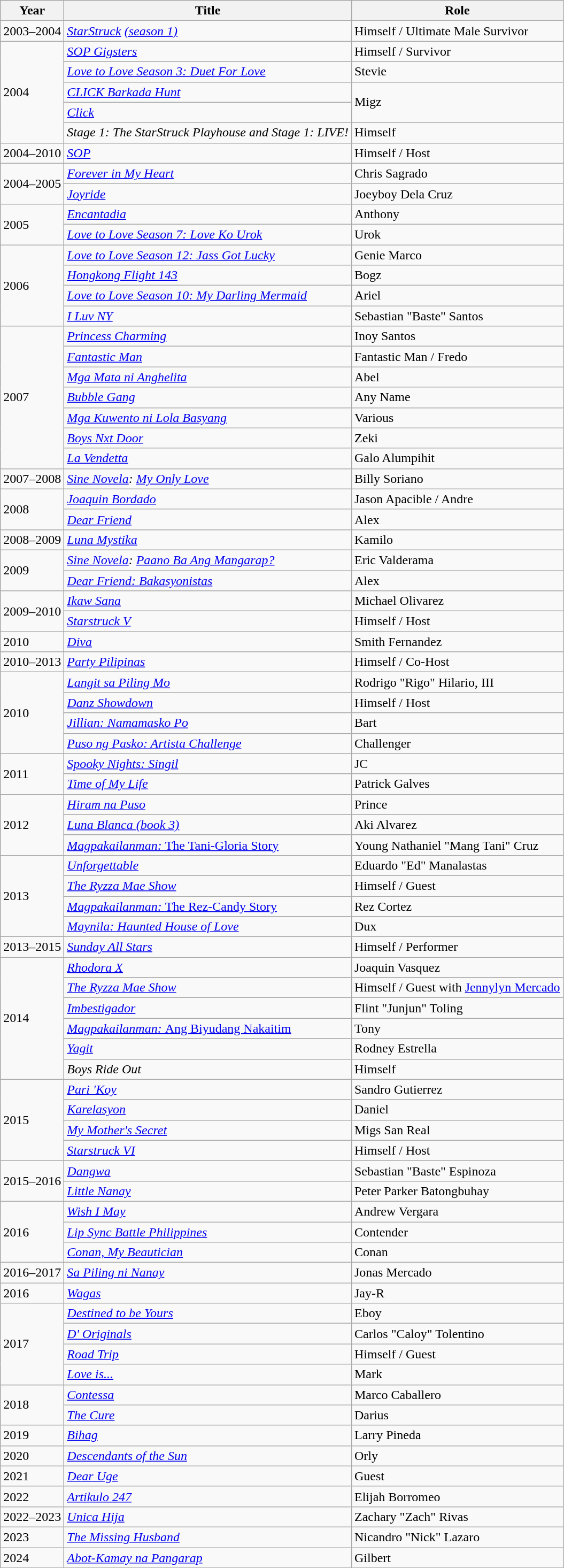<table class="wikitable sortable">
<tr>
<th>Year</th>
<th>Title</th>
<th>Role</th>
</tr>
<tr>
<td>2003–2004</td>
<td><em><a href='#'>StarStruck</a> <a href='#'>(season 1)</a></em></td>
<td>Himself / Ultimate Male Survivor</td>
</tr>
<tr>
<td rowspan="5">2004</td>
<td><em><a href='#'>SOP Gigsters</a></em></td>
<td>Himself / Survivor</td>
</tr>
<tr>
<td><em><a href='#'>Love to Love Season 3: Duet For Love</a></em></td>
<td>Stevie</td>
</tr>
<tr>
<td><em><a href='#'>CLICK Barkada Hunt</a></em></td>
<td rowspan="2">Migz</td>
</tr>
<tr>
<td><em><a href='#'>Click</a></em></td>
</tr>
<tr>
<td><em>Stage 1: The StarStruck Playhouse and Stage 1: LIVE!</em></td>
<td>Himself</td>
</tr>
<tr>
<td>2004–2010</td>
<td><em><a href='#'>SOP</a></em></td>
<td>Himself / Host</td>
</tr>
<tr>
<td rowspan="2">2004–2005</td>
<td><em><a href='#'>Forever in My Heart</a></em></td>
<td>Chris Sagrado</td>
</tr>
<tr>
<td><em><a href='#'>Joyride</a></em></td>
<td>Joeyboy Dela Cruz</td>
</tr>
<tr>
<td rowspan="2">2005</td>
<td><em><a href='#'>Encantadia</a></em></td>
<td>Anthony</td>
</tr>
<tr>
<td><em><a href='#'>Love to Love Season 7: Love Ko Urok</a></em></td>
<td>Urok</td>
</tr>
<tr>
<td rowspan="4">2006</td>
<td><em><a href='#'>Love to Love Season 12: Jass Got Lucky</a></em></td>
<td>Genie Marco</td>
</tr>
<tr>
<td><em><a href='#'>Hongkong Flight 143</a></em></td>
<td>Bogz</td>
</tr>
<tr>
<td><em><a href='#'>Love to Love Season 10: My Darling Mermaid</a></em></td>
<td>Ariel</td>
</tr>
<tr>
<td><em><a href='#'>I Luv NY</a></em></td>
<td>Sebastian "Baste" Santos</td>
</tr>
<tr>
<td rowspan="7">2007</td>
<td><em><a href='#'>Princess Charming</a></em></td>
<td>Inoy Santos</td>
</tr>
<tr>
<td><em><a href='#'>Fantastic Man</a></em></td>
<td>Fantastic Man / Fredo</td>
</tr>
<tr>
<td><em><a href='#'>Mga Mata ni Anghelita</a></em></td>
<td>Abel</td>
</tr>
<tr>
<td><em><a href='#'>Bubble Gang</a></em></td>
<td>Any Name</td>
</tr>
<tr>
<td><em><a href='#'>Mga Kuwento ni Lola Basyang</a></em></td>
<td>Various</td>
</tr>
<tr>
<td><em><a href='#'>Boys Nxt Door</a></em></td>
<td>Zeki</td>
</tr>
<tr>
<td><em><a href='#'>La Vendetta</a></em></td>
<td>Galo Alumpihit</td>
</tr>
<tr>
<td>2007–2008</td>
<td><em><a href='#'>Sine Novela</a>: <a href='#'>My Only Love</a></em></td>
<td>Billy Soriano</td>
</tr>
<tr>
<td rowspan="2">2008</td>
<td><em><a href='#'>Joaquin Bordado</a></em></td>
<td>Jason Apacible / Andre</td>
</tr>
<tr>
<td><em><a href='#'>Dear Friend</a></em></td>
<td>Alex</td>
</tr>
<tr>
<td>2008–2009</td>
<td><em><a href='#'>Luna Mystika</a></em></td>
<td>Kamilo</td>
</tr>
<tr>
<td rowspan="2">2009</td>
<td><em><a href='#'>Sine Novela</a>: <a href='#'>Paano Ba Ang Mangarap?</a></em></td>
<td>Eric Valderama</td>
</tr>
<tr>
<td><em><a href='#'>Dear Friend: Bakasyonistas</a></em></td>
<td>Alex</td>
</tr>
<tr>
<td rowspan="2">2009–2010</td>
<td><em><a href='#'>Ikaw Sana</a></em></td>
<td>Michael Olivarez</td>
</tr>
<tr>
<td><em><a href='#'>Starstruck V</a></em></td>
<td>Himself / Host</td>
</tr>
<tr>
<td>2010</td>
<td><em><a href='#'>Diva</a></em></td>
<td>Smith Fernandez</td>
</tr>
<tr>
<td>2010–2013</td>
<td><em><a href='#'>Party Pilipinas</a></em></td>
<td>Himself / Co-Host</td>
</tr>
<tr>
<td rowspan="4">2010</td>
<td><em><a href='#'>Langit sa Piling Mo</a></em></td>
<td>Rodrigo "Rigo" Hilario, III</td>
</tr>
<tr>
<td><em><a href='#'>Danz Showdown</a></em></td>
<td>Himself / Host</td>
</tr>
<tr>
<td><em><a href='#'>Jillian: Namamasko Po</a></em></td>
<td>Bart</td>
</tr>
<tr>
<td><em><a href='#'>Puso ng Pasko: Artista Challenge</a></em></td>
<td>Challenger</td>
</tr>
<tr>
<td rowspan="2">2011</td>
<td><em><a href='#'>Spooky Nights: Singil</a></em></td>
<td>JC</td>
</tr>
<tr>
<td><em><a href='#'>Time of My Life</a></em></td>
<td>Patrick Galves</td>
</tr>
<tr>
<td rowspan="3">2012</td>
<td><em><a href='#'>Hiram na Puso</a></em></td>
<td>Prince</td>
</tr>
<tr>
<td><em><a href='#'>Luna Blanca (book 3)</a></em></td>
<td>Aki Alvarez</td>
</tr>
<tr>
<td><em><a href='#'>Magpakailanman: </em>The Tani-Gloria Story<em></a></em></td>
<td>Young Nathaniel "Mang Tani" Cruz</td>
</tr>
<tr>
<td rowspan="4">2013</td>
<td><em><a href='#'>Unforgettable</a></em></td>
<td>Eduardo "Ed" Manalastas</td>
</tr>
<tr>
<td><em><a href='#'>The Ryzza Mae Show</a></em></td>
<td>Himself / Guest</td>
</tr>
<tr>
<td><em><a href='#'>Magpakailanman: </em>The Rez-Candy Story<em></a></em></td>
<td>Rez Cortez</td>
</tr>
<tr>
<td><em><a href='#'>Maynila: Haunted House of Love</a></em></td>
<td>Dux</td>
</tr>
<tr>
<td>2013–2015</td>
<td><em><a href='#'>Sunday All Stars</a></em></td>
<td>Himself / Performer</td>
</tr>
<tr>
<td rowspan="6">2014</td>
<td><em><a href='#'>Rhodora X</a></em></td>
<td>Joaquin Vasquez</td>
</tr>
<tr>
<td><em><a href='#'>The Ryzza Mae Show</a></em></td>
<td>Himself / Guest with <a href='#'>Jennylyn Mercado</a></td>
</tr>
<tr>
<td><em><a href='#'>Imbestigador</a></em></td>
<td>Flint "Junjun" Toling</td>
</tr>
<tr>
<td><em><a href='#'>Magpakailanman: </em>Ang Biyudang Nakaitim<em></a></em></td>
<td>Tony</td>
</tr>
<tr>
<td><em><a href='#'>Yagit</a></em></td>
<td>Rodney Estrella</td>
</tr>
<tr>
<td><em>Boys Ride Out</em></td>
<td>Himself</td>
</tr>
<tr>
<td rowspan="4">2015</td>
<td><em><a href='#'>Pari 'Koy</a></em></td>
<td>Sandro Gutierrez</td>
</tr>
<tr>
<td><em><a href='#'>Karelasyon</a></em></td>
<td>Daniel</td>
</tr>
<tr>
<td><em><a href='#'>My Mother's Secret</a></em></td>
<td>Migs San Real</td>
</tr>
<tr>
<td><em><a href='#'>Starstruck VI</a></em></td>
<td>Himself / Host</td>
</tr>
<tr>
<td rowspan="2">2015–2016</td>
<td><em><a href='#'>Dangwa</a></em></td>
<td>Sebastian "Baste" Espinoza</td>
</tr>
<tr>
<td><em><a href='#'>Little Nanay</a></em></td>
<td>Peter Parker Batongbuhay</td>
</tr>
<tr>
<td rowspan="3">2016</td>
<td><em><a href='#'>Wish I May</a></em></td>
<td>Andrew Vergara</td>
</tr>
<tr>
<td><em><a href='#'>Lip Sync Battle Philippines</a></em></td>
<td>Contender</td>
</tr>
<tr>
<td><em><a href='#'>Conan, My Beautician</a></em></td>
<td>Conan</td>
</tr>
<tr>
<td>2016–2017</td>
<td><em><a href='#'>Sa Piling ni Nanay</a></em></td>
<td>Jonas Mercado</td>
</tr>
<tr>
<td>2016</td>
<td><em><a href='#'>Wagas</a></em></td>
<td>Jay-R</td>
</tr>
<tr>
<td rowspan="4">2017</td>
<td><em><a href='#'>Destined to be Yours</a></em></td>
<td>Eboy</td>
</tr>
<tr>
<td><em><a href='#'>D' Originals</a></em></td>
<td>Carlos "Caloy" Tolentino</td>
</tr>
<tr>
<td><em><a href='#'>Road Trip</a></em></td>
<td>Himself / Guest</td>
</tr>
<tr>
<td><em><a href='#'>Love is...</a></em></td>
<td>Mark</td>
</tr>
<tr>
<td rowspan="2">2018</td>
<td><em><a href='#'>Contessa</a></em></td>
<td>Marco Caballero</td>
</tr>
<tr>
<td><em><a href='#'>The Cure</a></em></td>
<td>Darius</td>
</tr>
<tr>
<td>2019</td>
<td><em><a href='#'>Bihag</a></em></td>
<td>Larry Pineda</td>
</tr>
<tr>
<td>2020</td>
<td><em><a href='#'>Descendants of the Sun</a></em></td>
<td>Orly</td>
</tr>
<tr>
<td>2021</td>
<td><em><a href='#'>Dear Uge</a></em></td>
<td>Guest</td>
</tr>
<tr>
<td>2022</td>
<td><em><a href='#'>Artikulo 247</a></em></td>
<td>Elijah Borromeo</td>
</tr>
<tr>
<td>2022–2023</td>
<td><em><a href='#'>Unica Hija</a></em></td>
<td>Zachary "Zach" Rivas</td>
</tr>
<tr>
<td>2023</td>
<td><em><a href='#'>The Missing Husband</a></em></td>
<td>Nicandro "Nick" Lazaro</td>
</tr>
<tr>
<td>2024</td>
<td><em><a href='#'>Abot-Kamay na Pangarap</a></em></td>
<td>Gilbert</td>
</tr>
</table>
